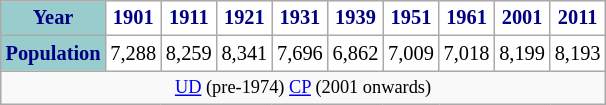<table class="wikitable" style="margin:1em auto 1em auto; font-size:85%; width:30%; border:0; text-align:center; line-height:120%;">
<tr>
<th style="background:#9cc; color:navy; height:17px;">Year</th>
<th style="background:#fff; color:navy;">1901</th>
<th style="background:#fff; color:navy;">1911</th>
<th style="background:#fff; color:navy;">1921</th>
<th style="background:#fff; color:navy;">1931</th>
<th style="background:#fff; color:navy;">1939</th>
<th style="background:#fff; color:navy;">1951</th>
<th style="background:#fff; color:navy;">1961</th>
<th style="background:#fff; color:navy;">2001</th>
<th style="background:#fff; color:navy;">2011</th>
</tr>
<tr style="text-align:center;">
<th style="background:#9cc; color:navy; height:17px;">Population</th>
<td style="background:#fff; color:black;">7,288</td>
<td style="background:#fff; color:black;">8,259</td>
<td style="background:#fff; color:black;">8,341</td>
<td style="background:#fff; color:black;">7,696</td>
<td style="background:#fff; color:black;">6,862</td>
<td style="background:#fff; color:black;">7,009</td>
<td style="background:#fff; color:black;">7,018</td>
<td style="background:#fff; color:black;">8,199</td>
<td style="background:#fff; color:black;">8,193</td>
</tr>
<tr>
<td colspan="22" style="text-align:center;font-size:90%;"><a href='#'>UD</a> (pre-1974) <a href='#'>CP</a> (2001 onwards)</td>
</tr>
</table>
